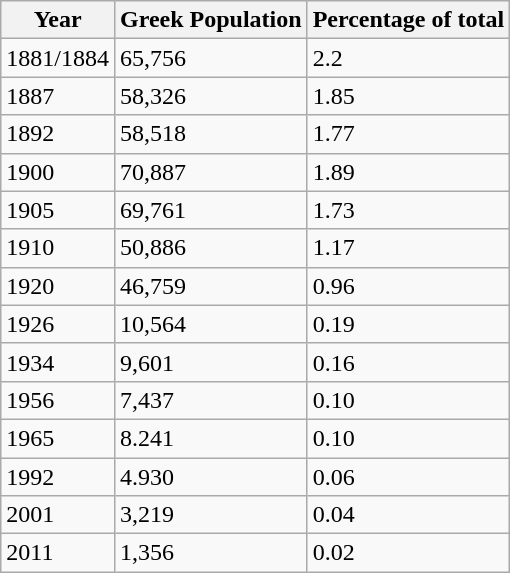<table class=wikitable>
<tr>
<th>Year</th>
<th>Greek Population</th>
<th>Percentage of total</th>
</tr>
<tr>
<td>1881/1884</td>
<td>65,756</td>
<td>2.2</td>
</tr>
<tr>
<td>1887</td>
<td>58,326</td>
<td>1.85</td>
</tr>
<tr>
<td>1892</td>
<td>58,518</td>
<td>1.77</td>
</tr>
<tr>
<td>1900</td>
<td>70,887</td>
<td>1.89</td>
</tr>
<tr>
<td>1905</td>
<td>69,761</td>
<td>1.73</td>
</tr>
<tr>
<td>1910</td>
<td>50,886</td>
<td>1.17</td>
</tr>
<tr>
<td>1920</td>
<td>46,759</td>
<td>0.96</td>
</tr>
<tr>
<td>1926</td>
<td>10,564</td>
<td>0.19</td>
</tr>
<tr>
<td>1934</td>
<td>9,601</td>
<td>0.16</td>
</tr>
<tr>
<td>1956</td>
<td>7,437</td>
<td>0.10</td>
</tr>
<tr>
<td>1965</td>
<td>8.241</td>
<td>0.10</td>
</tr>
<tr>
<td>1992</td>
<td>4.930</td>
<td>0.06</td>
</tr>
<tr>
<td>2001</td>
<td>3,219</td>
<td>0.04</td>
</tr>
<tr>
<td>2011</td>
<td>1,356</td>
<td>0.02</td>
</tr>
</table>
